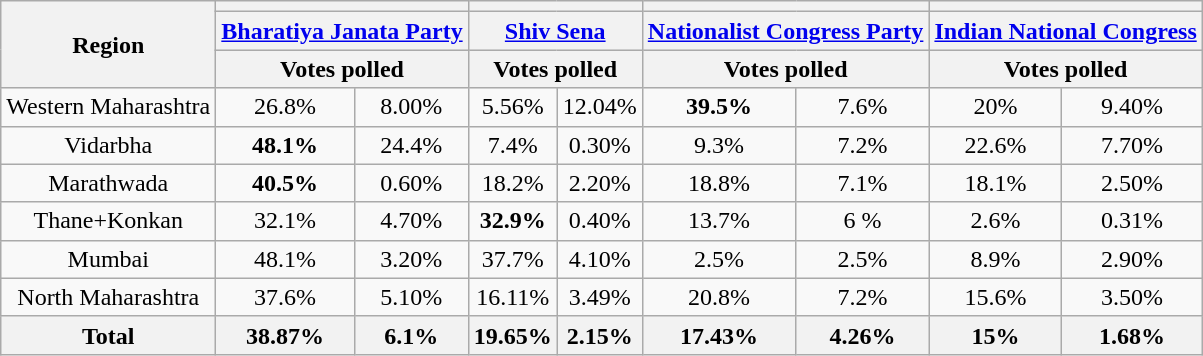<table class="wikitable sortable" style="text-align:center;">
<tr>
<th rowspan="3">Region</th>
<th colspan="2"></th>
<th colspan="2"></th>
<th colspan="2"></th>
<th colspan="2"></th>
</tr>
<tr bgcolor="#cccccc">
<th colspan="2"><a href='#'>Bharatiya Janata Party</a></th>
<th colspan="2"><a href='#'>Shiv Sena</a></th>
<th colspan="2"><a href='#'>Nationalist Congress Party</a></th>
<th colspan="2"><a href='#'>Indian National Congress</a></th>
</tr>
<tr>
<th colspan="2">Votes polled</th>
<th colspan="2">Votes polled</th>
<th colspan="2">Votes polled</th>
<th colspan="2">Votes polled</th>
</tr>
<tr>
<td>Western Maharashtra</td>
<td>26.8%</td>
<td> 8.00%</td>
<td>5.56%</td>
<td>12.04%</td>
<td><strong>39.5%</strong></td>
<td> 7.6%</td>
<td>20%</td>
<td> 9.40%</td>
</tr>
<tr>
<td>Vidarbha</td>
<td><strong>48.1%</strong></td>
<td> 24.4%</td>
<td>7.4%</td>
<td> 0.30%</td>
<td>9.3%</td>
<td> 7.2%</td>
<td>22.6%</td>
<td> 7.70%</td>
</tr>
<tr>
<td>Marathwada</td>
<td><strong>40.5%</strong></td>
<td> 0.60%</td>
<td>18.2%</td>
<td> 2.20%</td>
<td>18.8%</td>
<td> 7.1%</td>
<td>18.1%</td>
<td> 2.50%</td>
</tr>
<tr>
<td>Thane+Konkan</td>
<td>32.1%</td>
<td> 4.70%</td>
<td><strong>32.9%</strong></td>
<td> 0.40%</td>
<td>13.7%</td>
<td> 6 %</td>
<td>2.6%</td>
<td> 0.31%</td>
</tr>
<tr>
<td>Mumbai</td>
<td>48.1%</td>
<td> 3.20%</td>
<td>37.7%</td>
<td> 4.10%</td>
<td>2.5%</td>
<td> 2.5%</td>
<td>8.9%</td>
<td> 2.90%</td>
</tr>
<tr>
<td>North Maharashtra</td>
<td>37.6%</td>
<td> 5.10%</td>
<td>16.11%</td>
<td> 3.49%</td>
<td>20.8%</td>
<td> 7.2%</td>
<td>15.6%</td>
<td> 3.50%</td>
</tr>
<tr>
<th><strong>Total</strong></th>
<th>38.87%</th>
<th> 6.1%</th>
<th>19.65%</th>
<th> 2.15%</th>
<th>17.43%</th>
<th> 4.26%</th>
<th>15%</th>
<th> 1.68%</th>
</tr>
</table>
